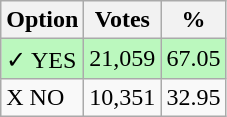<table class="wikitable">
<tr>
<th>Option</th>
<th>Votes</th>
<th>%</th>
</tr>
<tr>
<td style=background:#bbf8be>✓ YES</td>
<td style=background:#bbf8be>21,059</td>
<td style=background:#bbf8be>67.05</td>
</tr>
<tr>
<td>X NO</td>
<td>10,351</td>
<td>32.95</td>
</tr>
</table>
